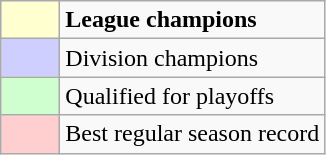<table class="wikitable">
<tr>
<td style="background:#FFFFCF; width:2em"></td>
<td><strong>League champions</strong></td>
</tr>
<tr>
<td style="background:#CFCFFF; width:2em"></td>
<td>Division champions</td>
</tr>
<tr>
<td style="background:#CFFFCF; width:2em"></td>
<td>Qualified for playoffs</td>
</tr>
<tr>
<td style="background:#FFCFCF; width:2em"></td>
<td>Best regular season record</td>
</tr>
</table>
